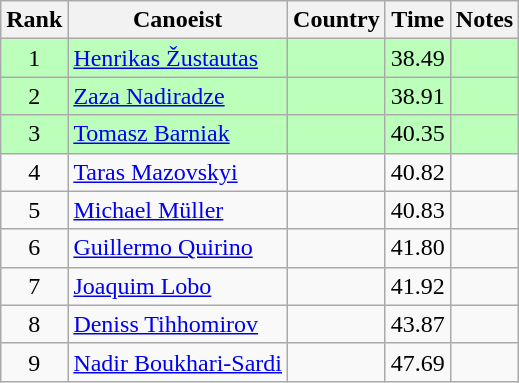<table class="wikitable" style="text-align:center">
<tr>
<th>Rank</th>
<th>Canoeist</th>
<th>Country</th>
<th>Time</th>
<th>Notes</th>
</tr>
<tr bgcolor=bbffbb>
<td>1</td>
<td align="left"><a href='#'>Henrikas Žustautas</a></td>
<td align="left"></td>
<td>38.49</td>
<td></td>
</tr>
<tr bgcolor=bbffbb>
<td>2</td>
<td align="left"><a href='#'>Zaza Nadiradze</a></td>
<td align="left"></td>
<td>38.91</td>
<td></td>
</tr>
<tr bgcolor=bbffbb>
<td>3</td>
<td align="left"><a href='#'>Tomasz Barniak</a></td>
<td align="left"></td>
<td>40.35</td>
<td></td>
</tr>
<tr>
<td>4</td>
<td align="left"><a href='#'>Taras Mazovskyi</a></td>
<td align="left"></td>
<td>40.82</td>
<td></td>
</tr>
<tr>
<td>5</td>
<td align="left"><a href='#'>Michael Müller</a></td>
<td align="left"></td>
<td>40.83</td>
<td></td>
</tr>
<tr>
<td>6</td>
<td align="left"><a href='#'>Guillermo Quirino</a></td>
<td align="left"></td>
<td>41.80</td>
<td></td>
</tr>
<tr>
<td>7</td>
<td align="left"><a href='#'>Joaquim Lobo</a></td>
<td align="left"></td>
<td>41.92</td>
<td></td>
</tr>
<tr>
<td>8</td>
<td align="left"><a href='#'>Deniss Tihhomirov</a></td>
<td align="left"></td>
<td>43.87</td>
<td></td>
</tr>
<tr>
<td>9</td>
<td align="left"><a href='#'>Nadir Boukhari-Sardi</a></td>
<td align="left"></td>
<td>47.69</td>
<td></td>
</tr>
</table>
